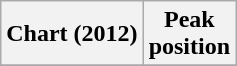<table class="wikitable sortable plainrowheaders" style="text-align:center">
<tr>
<th scope="col">Chart (2012)</th>
<th scope="col">Peak<br> position</th>
</tr>
<tr>
</tr>
</table>
